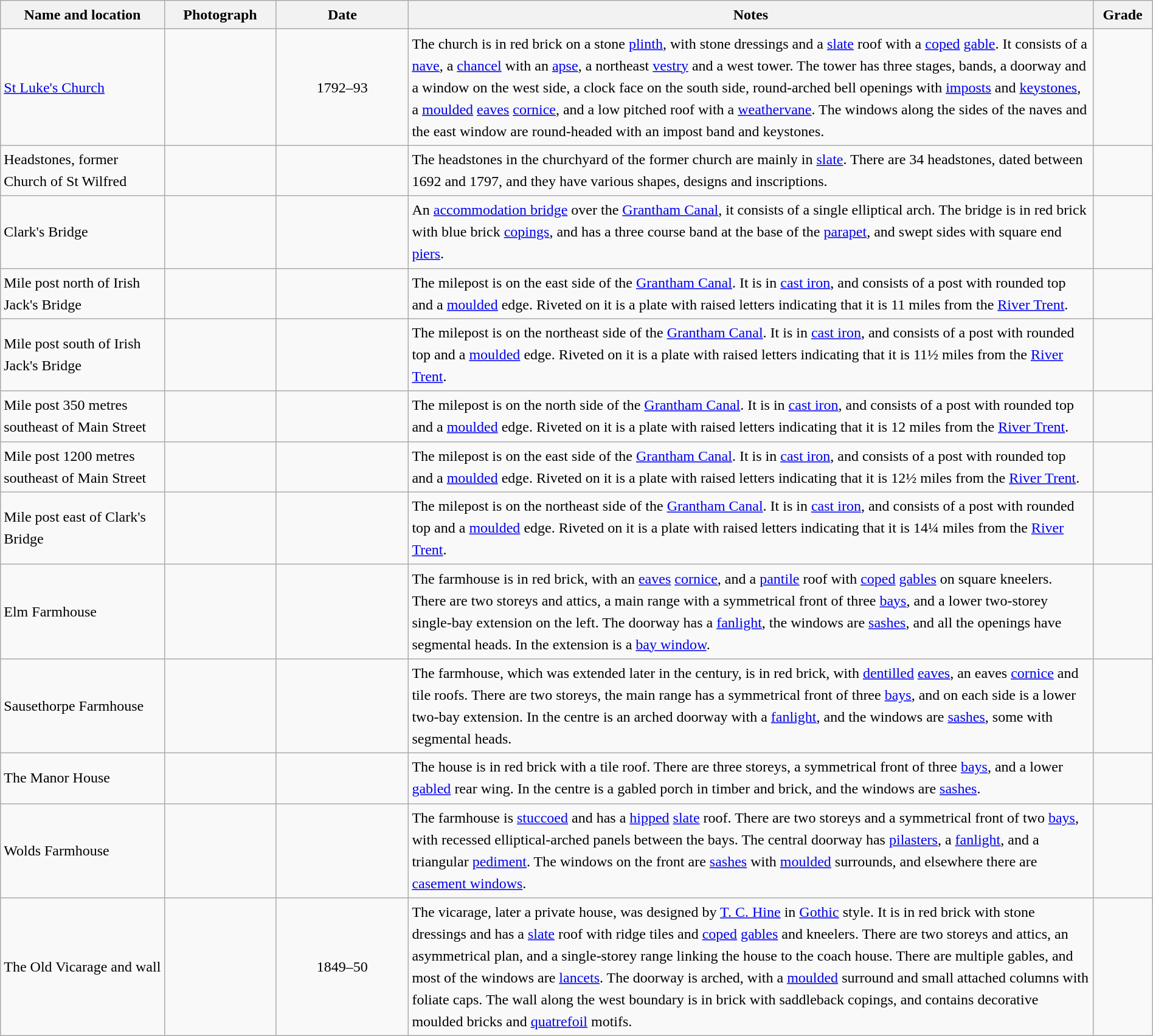<table class="wikitable sortable plainrowheaders" style="width:100%; border:0px; text-align:left; line-height:150%">
<tr>
<th scope="col"  style="width:150px">Name and location</th>
<th scope="col"  style="width:100px" class="unsortable">Photograph</th>
<th scope="col"  style="width:120px">Date</th>
<th scope="col"  style="width:650px" class="unsortable">Notes</th>
<th scope="col"  style="width:50px">Grade</th>
</tr>
<tr>
<td><a href='#'>St Luke's Church</a><br><small></small></td>
<td></td>
<td align="center">1792–93</td>
<td>The church is in red brick on a stone <a href='#'>plinth</a>, with stone dressings and a <a href='#'>slate</a> roof with a <a href='#'>coped</a> <a href='#'>gable</a>.  It consists of a <a href='#'>nave</a>, a <a href='#'>chancel</a> with an <a href='#'>apse</a>, a northeast <a href='#'>vestry</a> and a west tower.  The tower has three stages, bands, a doorway and a window on the west side, a clock face on the south side, round-arched bell openings with <a href='#'>imposts</a> and <a href='#'>keystones</a>, a <a href='#'>moulded</a> <a href='#'>eaves</a> <a href='#'>cornice</a>, and a low pitched roof with a <a href='#'>weathervane</a>.  The windows along the sides of the naves and the east window are round-headed with an impost band and keystones.</td>
<td align="center" ></td>
</tr>
<tr>
<td>Headstones, former Church of St Wilfred<br><small></small></td>
<td></td>
<td align="center"></td>
<td>The headstones in the churchyard of the former church are mainly in <a href='#'>slate</a>.  There are 34 headstones, dated between 1692 and 1797, and they have various shapes, designs and inscriptions.</td>
<td align="center" ></td>
</tr>
<tr>
<td>Clark's Bridge<br><small></small></td>
<td></td>
<td align="center"></td>
<td>An <a href='#'>accommodation bridge</a> over the <a href='#'>Grantham Canal</a>, it consists of a single elliptical arch.  The bridge is in red brick with blue brick <a href='#'>copings</a>, and has a three course band at the base of the <a href='#'>parapet</a>, and swept sides with square end <a href='#'>piers</a>.</td>
<td align="center" ></td>
</tr>
<tr>
<td>Mile post north of Irish Jack's Bridge<br><small></small></td>
<td></td>
<td align="center"></td>
<td>The milepost is on the east side of the <a href='#'>Grantham Canal</a>.  It is in <a href='#'>cast iron</a>, and consists of a post with rounded top and a <a href='#'>moulded</a> edge.  Riveted on it is a plate with raised letters indicating that it is 11 miles from the <a href='#'>River Trent</a>.</td>
<td align="center" ></td>
</tr>
<tr>
<td>Mile post south of Irish Jack's Bridge<br><small></small></td>
<td></td>
<td align="center"></td>
<td>The milepost is on the northeast side of the <a href='#'>Grantham Canal</a>.  It is in <a href='#'>cast iron</a>, and consists of a post with rounded top and a <a href='#'>moulded</a> edge.  Riveted on it is a plate with raised letters indicating that it is 11½ miles from the <a href='#'>River Trent</a>.</td>
<td align="center" ></td>
</tr>
<tr>
<td>Mile post 350 metres southeast of Main Street<br><small></small></td>
<td></td>
<td align="center"></td>
<td>The milepost is on the north side of the <a href='#'>Grantham Canal</a>.  It is in <a href='#'>cast iron</a>, and consists of a post with rounded top and a <a href='#'>moulded</a> edge.  Riveted on it is a plate with raised letters indicating that it is 12 miles from the <a href='#'>River Trent</a>.</td>
<td align="center" ></td>
</tr>
<tr>
<td>Mile post 1200 metres southeast of Main Street<br><small></small></td>
<td></td>
<td align="center"></td>
<td>The milepost is on the east side of the <a href='#'>Grantham Canal</a>.  It is in <a href='#'>cast iron</a>, and consists of a post with rounded top and a <a href='#'>moulded</a> edge.  Riveted on it is a plate with raised letters indicating that it is 12½ miles from the <a href='#'>River Trent</a>.</td>
<td align="center" ></td>
</tr>
<tr>
<td>Mile post east of Clark's Bridge<br><small></small></td>
<td></td>
<td align="center"></td>
<td>The milepost is on the northeast side of the <a href='#'>Grantham Canal</a>.  It is in <a href='#'>cast iron</a>, and consists of a post with rounded top and a <a href='#'>moulded</a> edge.  Riveted on it is a plate with raised letters indicating that it is 14¼ miles from the <a href='#'>River Trent</a>.</td>
<td align="center" ></td>
</tr>
<tr>
<td>Elm Farmhouse<br><small></small></td>
<td></td>
<td align="center"></td>
<td>The farmhouse is in red brick, with an <a href='#'>eaves</a> <a href='#'>cornice</a>, and a <a href='#'>pantile</a> roof with <a href='#'>coped</a> <a href='#'>gables</a> on square kneelers.  There are two storeys and attics, a main range with a symmetrical front of three <a href='#'>bays</a>, and a lower two-storey single-bay extension on the left.  The doorway has a <a href='#'>fanlight</a>, the windows are <a href='#'>sashes</a>, and all the openings have segmental heads.  In the extension is a <a href='#'>bay window</a>.</td>
<td align="center" ></td>
</tr>
<tr>
<td>Sausethorpe Farmhouse<br><small></small></td>
<td></td>
<td align="center"></td>
<td>The farmhouse, which was extended later in the century, is in red brick, with <a href='#'>dentilled</a> <a href='#'>eaves</a>, an eaves <a href='#'>cornice</a> and tile roofs.  There are two storeys, the main range has a symmetrical front of three <a href='#'>bays</a>, and on each side is a lower two-bay extension.  In the centre is an arched doorway with a <a href='#'>fanlight</a>, and the windows are <a href='#'>sashes</a>, some with segmental heads.</td>
<td align="center" ></td>
</tr>
<tr>
<td>The Manor House<br><small></small></td>
<td></td>
<td align="center"></td>
<td>The house is in red brick with a tile roof.  There are three storeys, a symmetrical front of three <a href='#'>bays</a>, and a lower <a href='#'>gabled</a> rear wing.  In the centre is a gabled porch in timber and brick, and the windows are <a href='#'>sashes</a>.</td>
<td align="center" ></td>
</tr>
<tr>
<td>Wolds Farmhouse<br><small></small></td>
<td></td>
<td align="center"></td>
<td>The farmhouse is <a href='#'>stuccoed</a> and has a <a href='#'>hipped</a> <a href='#'>slate</a> roof.  There are two storeys and a symmetrical front of two <a href='#'>bays</a>, with recessed elliptical-arched panels between the bays.  The central doorway has <a href='#'>pilasters</a>, a <a href='#'>fanlight</a>, and a triangular <a href='#'>pediment</a>.  The windows on the front are <a href='#'>sashes</a> with <a href='#'>moulded</a> surrounds, and elsewhere there are <a href='#'>casement windows</a>.</td>
<td align="center" ></td>
</tr>
<tr>
<td>The Old Vicarage and wall<br><small></small></td>
<td></td>
<td align="center">1849–50</td>
<td>The vicarage, later a private house, was designed by <a href='#'>T. C. Hine</a> in <a href='#'>Gothic</a> style.  It is in red brick with stone dressings and has  a <a href='#'>slate</a> roof with ridge tiles and <a href='#'>coped</a> <a href='#'>gables</a> and kneelers.  There are two storeys and attics, an asymmetrical plan, and a single-storey range linking the house to the coach house.  There are multiple gables, and most of the windows are <a href='#'>lancets</a>.  The doorway is arched, with a <a href='#'>moulded</a> surround and small attached columns with foliate caps.  The wall along the west boundary is in brick with saddleback copings, and contains decorative moulded bricks and <a href='#'>quatrefoil</a> motifs.</td>
<td align="center" ></td>
</tr>
<tr>
</tr>
</table>
